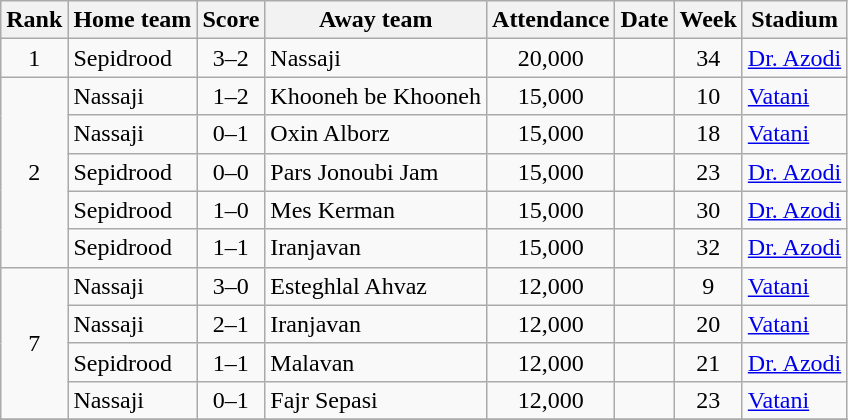<table class="wikitable sortable">
<tr>
<th>Rank</th>
<th>Home team</th>
<th>Score</th>
<th>Away team</th>
<th>Attendance</th>
<th>Date</th>
<th>Week</th>
<th>Stadium</th>
</tr>
<tr>
<td align=center>1</td>
<td>Sepidrood</td>
<td align=center>3–2</td>
<td>Nassaji</td>
<td align=center>20,000</td>
<td></td>
<td align=center>34</td>
<td><a href='#'>Dr. Azodi</a></td>
</tr>
<tr>
<td align=center rowspan="5">2</td>
<td>Nassaji</td>
<td align=center>1–2</td>
<td>Khooneh be Khooneh</td>
<td align=center>15,000</td>
<td></td>
<td align=center>10</td>
<td><a href='#'>Vatani</a></td>
</tr>
<tr>
<td>Nassaji</td>
<td align=center>0–1</td>
<td>Oxin Alborz</td>
<td align=center>15,000</td>
<td></td>
<td align=center>18</td>
<td><a href='#'>Vatani</a></td>
</tr>
<tr>
<td>Sepidrood</td>
<td align=center>0–0</td>
<td>Pars Jonoubi Jam</td>
<td align=center>15,000</td>
<td></td>
<td align=center>23</td>
<td><a href='#'>Dr. Azodi</a></td>
</tr>
<tr>
<td>Sepidrood</td>
<td align=center>1–0</td>
<td>Mes Kerman</td>
<td align=center>15,000</td>
<td></td>
<td align=center>30</td>
<td><a href='#'>Dr. Azodi</a></td>
</tr>
<tr>
<td>Sepidrood</td>
<td align=center>1–1</td>
<td>Iranjavan</td>
<td align=center>15,000</td>
<td></td>
<td align=center>32</td>
<td><a href='#'>Dr. Azodi</a></td>
</tr>
<tr>
<td align=center rowspan="4">7</td>
<td>Nassaji</td>
<td align=center>3–0</td>
<td>Esteghlal Ahvaz</td>
<td align=center>12,000</td>
<td></td>
<td align=center>9</td>
<td><a href='#'>Vatani</a></td>
</tr>
<tr>
<td>Nassaji</td>
<td align=center>2–1</td>
<td>Iranjavan</td>
<td align=center>12,000</td>
<td></td>
<td align=center>20</td>
<td><a href='#'>Vatani</a></td>
</tr>
<tr>
<td>Sepidrood</td>
<td align=center>1–1</td>
<td>Malavan</td>
<td align=center>12,000</td>
<td></td>
<td align=center>21</td>
<td><a href='#'>Dr. Azodi</a></td>
</tr>
<tr>
<td>Nassaji</td>
<td align=center>0–1</td>
<td>Fajr Sepasi</td>
<td align=center>12,000</td>
<td></td>
<td align=center>23</td>
<td><a href='#'>Vatani</a></td>
</tr>
<tr>
</tr>
</table>
